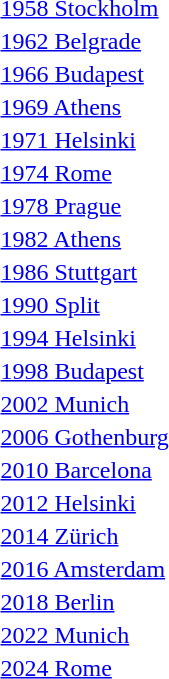<table>
<tr>
<td><a href='#'>1958 Stockholm</a><br></td>
<td></td>
<td></td>
<td></td>
</tr>
<tr>
<td><a href='#'>1962 Belgrade</a><br></td>
<td></td>
<td></td>
<td></td>
</tr>
<tr>
<td><a href='#'>1966 Budapest</a><br></td>
<td></td>
<td></td>
<td></td>
</tr>
<tr>
<td><a href='#'>1969 Athens</a><br></td>
<td></td>
<td></td>
<td></td>
</tr>
<tr>
<td><a href='#'>1971 Helsinki</a><br></td>
<td></td>
<td></td>
<td></td>
</tr>
<tr>
<td><a href='#'>1974 Rome</a><br></td>
<td></td>
<td></td>
<td></td>
</tr>
<tr>
<td><a href='#'>1978 Prague</a><br></td>
<td></td>
<td></td>
<td></td>
</tr>
<tr>
<td><a href='#'>1982 Athens</a><br></td>
<td></td>
<td></td>
<td></td>
</tr>
<tr>
<td><a href='#'>1986 Stuttgart</a><br></td>
<td></td>
<td></td>
<td></td>
</tr>
<tr>
<td><a href='#'>1990 Split</a><br></td>
<td></td>
<td></td>
<td></td>
</tr>
<tr>
<td><a href='#'>1994 Helsinki</a><br></td>
<td></td>
<td></td>
<td></td>
</tr>
<tr>
<td><a href='#'>1998 Budapest</a><br></td>
<td></td>
<td></td>
<td></td>
</tr>
<tr>
<td><a href='#'>2002 Munich</a><br></td>
<td></td>
<td></td>
<td></td>
</tr>
<tr>
<td><a href='#'>2006 Gothenburg</a><br></td>
<td></td>
<td></td>
<td></td>
</tr>
<tr>
<td><a href='#'>2010 Barcelona</a><br></td>
<td></td>
<td></td>
<td></td>
</tr>
<tr>
<td><a href='#'>2012 Helsinki</a><br></td>
<td></td>
<td></td>
<td></td>
</tr>
<tr>
<td><a href='#'>2014 Zürich</a><br></td>
<td></td>
<td></td>
<td></td>
</tr>
<tr>
<td><a href='#'>2016 Amsterdam</a><br></td>
<td></td>
<td></td>
<td></td>
</tr>
<tr>
<td><a href='#'>2018 Berlin</a><br></td>
<td></td>
<td></td>
<td></td>
</tr>
<tr>
<td><a href='#'>2022 Munich</a><br></td>
<td></td>
<td></td>
<td></td>
</tr>
<tr>
<td><a href='#'>2024 Rome</a><br></td>
<td></td>
<td></td>
<td></td>
</tr>
</table>
